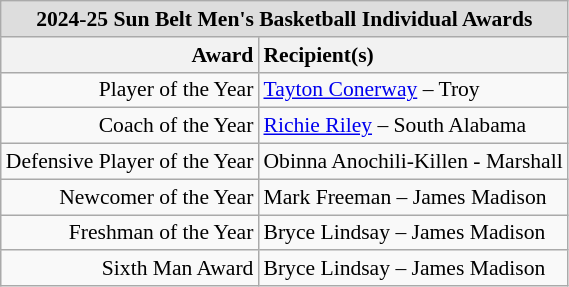<table class="wikitable" style="white-space:nowrap; font-size:90%;">
<tr>
<td colspan="7" style="text-align:center; background:#ddd;"><strong>2024-25 Sun Belt Men's Basketball Individual Awards</strong></td>
</tr>
<tr>
<th style="text-align:right;">Award</th>
<th style="text-align:left;">Recipient(s)</th>
</tr>
<tr>
<td style="text-align:right;">Player of the Year</td>
<td style="text-align:left;"><a href='#'>Tayton Conerway</a> – Troy</td>
</tr>
<tr>
<td style="text-align:right;">Coach of the Year</td>
<td style="text-align:left;"><a href='#'>Richie Riley</a> – South Alabama</td>
</tr>
<tr>
<td style="text-align:right;">Defensive Player of the Year</td>
<td style="text-align:left;">Obinna Anochili-Killen - Marshall</td>
</tr>
<tr>
<td style="text-align:right;">Newcomer of the Year</td>
<td style="text-align:left;">Mark Freeman – James Madison</td>
</tr>
<tr>
<td style="text-align:right;">Freshman of the Year</td>
<td style="text-align:left;">Bryce Lindsay – James Madison</td>
</tr>
<tr>
<td style="text-align:right;">Sixth Man Award</td>
<td style="text-align:left;">Bryce Lindsay – James Madison</td>
</tr>
</table>
